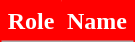<table class="wikitable sortable">
<tr>
<th style="background:#FF0000; color:#FFF; border:2px solid #FF0000;" scope="col">Role</th>
<th style="background:#FF0000; color:#FFF; border:2px solid #FF0000;" scope="col">Name</th>
</tr>
<tr>
</tr>
</table>
